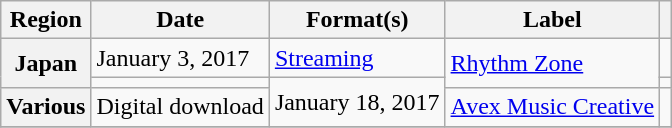<table class="wikitable plainrowheaders">
<tr>
<th scope="col">Region</th>
<th scope="col">Date</th>
<th scope="col">Format(s)</th>
<th scope="col">Label</th>
<th scope="col"></th>
</tr>
<tr>
<th rowspan="2">Japan</th>
<td>January 3, 2017</td>
<td><a href='#'>Streaming</a></td>
<td rowspan="2"><a href='#'>Rhythm Zone</a></td>
<td></td>
</tr>
<tr>
<td></td>
<td rowspan="2">January 18, 2017</td>
<td></td>
</tr>
<tr>
<th scope="row">Various</th>
<td>Digital download</td>
<td><a href='#'>Avex Music Creative</a></td>
<td></td>
</tr>
<tr>
</tr>
</table>
